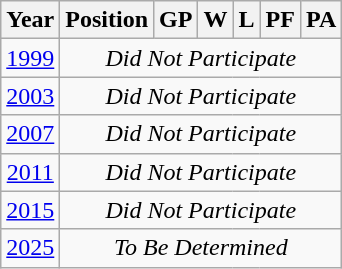<table class="wikitable" style="text-align: center;">
<tr>
<th>Year</th>
<th>Position</th>
<th>GP</th>
<th>W</th>
<th>L</th>
<th>PF</th>
<th>PA</th>
</tr>
<tr>
<td> <a href='#'>1999</a></td>
<td colspan=6><em>Did Not Participate</em></td>
</tr>
<tr>
<td> <a href='#'>2003</a></td>
<td colspan=6><em>Did Not Participate</em></td>
</tr>
<tr>
<td> <a href='#'>2007</a></td>
<td colspan=6><em>Did Not Participate</em></td>
</tr>
<tr>
<td> <a href='#'>2011</a></td>
<td colspan=6><em>Did Not Participate</em></td>
</tr>
<tr>
<td> <a href='#'>2015</a></td>
<td colspan=6><em>Did Not Participate</em></td>
</tr>
<tr>
<td><a href='#'>2025</a></td>
<td colspan=6><em>To Be Determined</em></td>
</tr>
</table>
